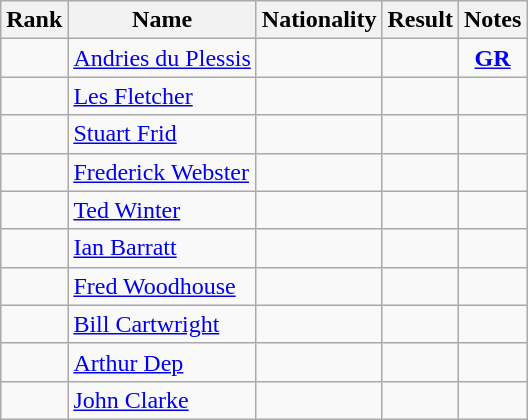<table class="wikitable sortable" style=" text-align:center">
<tr>
<th>Rank</th>
<th>Name</th>
<th>Nationality</th>
<th>Result</th>
<th>Notes</th>
</tr>
<tr>
<td></td>
<td align=left><a href='#'>Andries du Plessis</a></td>
<td align=left></td>
<td></td>
<td><strong><a href='#'>GR</a></strong></td>
</tr>
<tr>
<td></td>
<td align=left><a href='#'>Les Fletcher</a></td>
<td align=left></td>
<td></td>
<td></td>
</tr>
<tr>
<td></td>
<td align=left><a href='#'>Stuart Frid</a></td>
<td align=left></td>
<td></td>
<td></td>
</tr>
<tr>
<td></td>
<td align=left><a href='#'>Frederick Webster</a></td>
<td align=left></td>
<td></td>
<td></td>
</tr>
<tr>
<td></td>
<td align=left><a href='#'>Ted Winter</a></td>
<td align=left></td>
<td></td>
<td></td>
</tr>
<tr>
<td></td>
<td align=left><a href='#'>Ian Barratt</a></td>
<td align=left></td>
<td></td>
<td></td>
</tr>
<tr>
<td></td>
<td align=left><a href='#'>Fred Woodhouse</a></td>
<td align=left></td>
<td></td>
<td></td>
</tr>
<tr>
<td></td>
<td align=left><a href='#'>Bill Cartwright</a></td>
<td align=left></td>
<td></td>
<td></td>
</tr>
<tr>
<td></td>
<td align=left><a href='#'>Arthur Dep</a></td>
<td align=left></td>
<td></td>
<td></td>
</tr>
<tr>
<td></td>
<td align=left><a href='#'>John Clarke</a></td>
<td align=left></td>
<td></td>
<td></td>
</tr>
</table>
